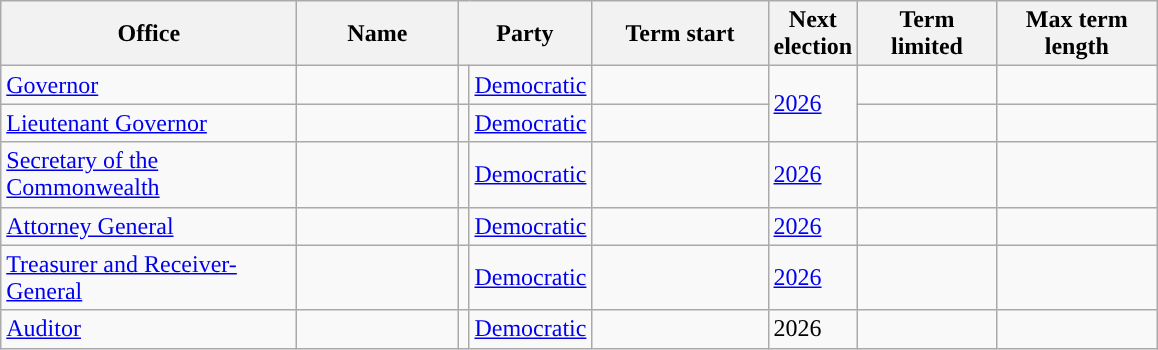<table class="sortable wikitable">
<tr>
<th scope="col" width=190>Office</th>
<th scope="col" width=100>Name</th>
<th scope="col" width=75 colspan=2>Party</th>
<th scope="col" width=110>Term start</th>
<th scope="col" width=50>Next election</th>
<th scope="col" width=85>Term limited</th>
<th scope="col" width=100>Max term length</th>
</tr>
<tr>
<td><a href='#'>Governor</a></td>
<td></td>
<td style="background-color:"></td>
<td><a href='#'>Democratic</a></td>
<td></td>
<td rowspan=2><a href='#'>2026</a></td>
<td></td>
<td></td>
</tr>
<tr>
<td><a href='#'>Lieutenant Governor</a></td>
<td></td>
<td style="background-color:"></td>
<td><a href='#'>Democratic</a></td>
<td></td>
<td></td>
<td></td>
</tr>
<tr>
<td><a href='#'>Secretary of the Commonwealth</a></td>
<td></td>
<td style="background-color:"></td>
<td><a href='#'>Democratic</a></td>
<td></td>
<td><a href='#'>2026</a></td>
<td></td>
<td></td>
</tr>
<tr>
<td><a href='#'>Attorney General</a></td>
<td></td>
<td style="background-color:"></td>
<td><a href='#'>Democratic</a></td>
<td></td>
<td><a href='#'>2026</a></td>
<td></td>
<td></td>
</tr>
<tr>
<td><a href='#'>Treasurer and Receiver-General</a></td>
<td></td>
<td style="background-color:"></td>
<td><a href='#'>Democratic</a></td>
<td></td>
<td><a href='#'>2026</a></td>
<td></td>
<td></td>
</tr>
<tr>
<td><a href='#'>Auditor</a></td>
<td></td>
<td style="background-color:"></td>
<td><a href='#'>Democratic</a></td>
<td></td>
<td>2026</td>
<td></td>
<td></td>
</tr>
</table>
